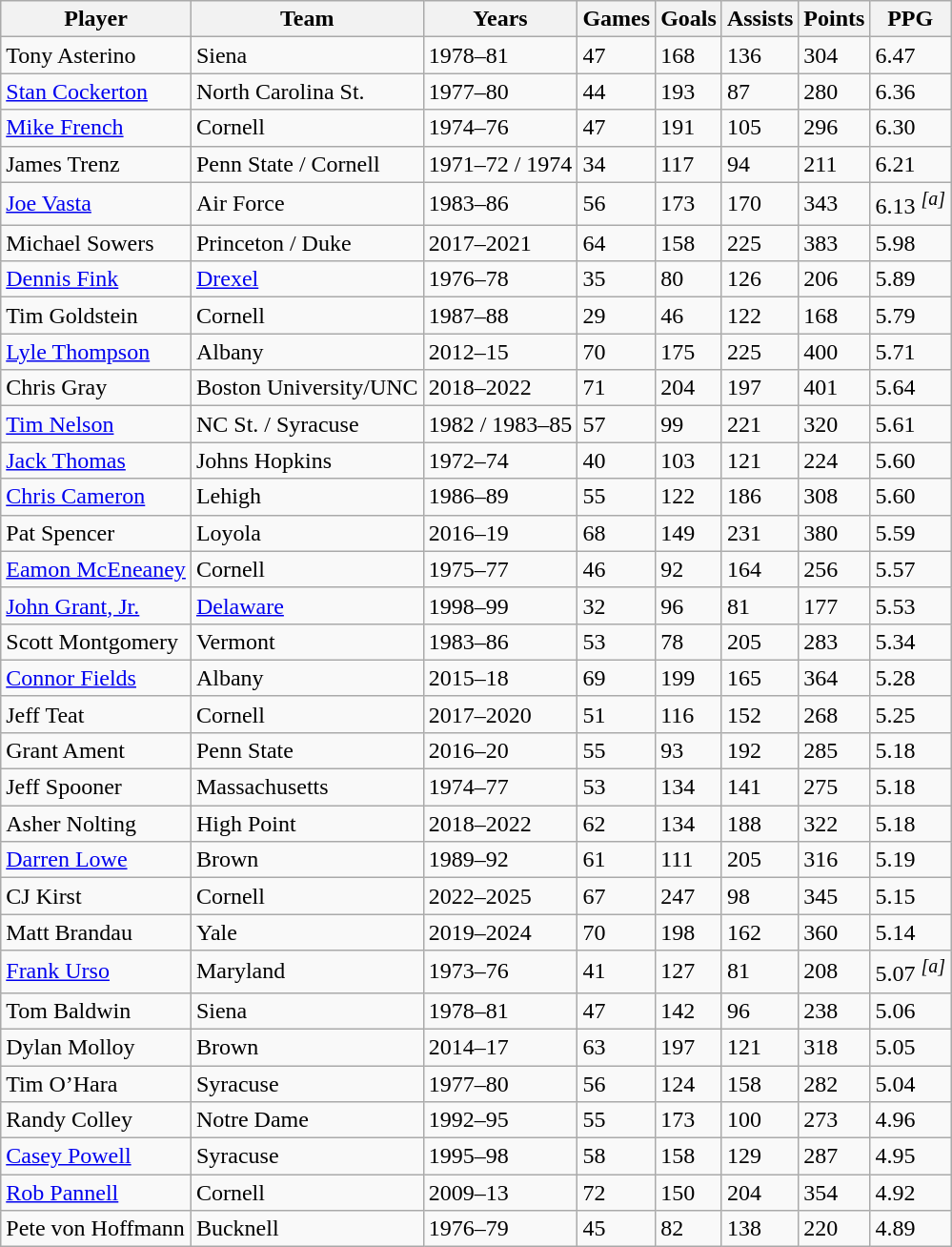<table class="wikitable sortable">
<tr>
<th>Player</th>
<th>Team</th>
<th>Years</th>
<th>Games</th>
<th>Goals</th>
<th>Assists</th>
<th>Points</th>
<th>PPG</th>
</tr>
<tr>
<td>Tony Asterino</td>
<td>Siena</td>
<td>1978–81</td>
<td>47</td>
<td>168</td>
<td>136</td>
<td>304</td>
<td>6.47</td>
</tr>
<tr>
<td><a href='#'>Stan Cockerton</a></td>
<td>North Carolina St.</td>
<td>1977–80</td>
<td>44</td>
<td>193</td>
<td>87</td>
<td>280</td>
<td>6.36</td>
</tr>
<tr>
<td><a href='#'>Mike French</a></td>
<td>Cornell</td>
<td>1974–76</td>
<td>47</td>
<td>191</td>
<td>105</td>
<td>296</td>
<td>6.30</td>
</tr>
<tr>
<td>James Trenz</td>
<td>Penn State / Cornell</td>
<td>1971–72 / 1974</td>
<td>34</td>
<td>117</td>
<td>94</td>
<td>211</td>
<td>6.21</td>
</tr>
<tr>
<td><a href='#'>Joe Vasta</a></td>
<td>Air Force</td>
<td>1983–86</td>
<td>56</td>
<td>173</td>
<td>170</td>
<td>343</td>
<td>6.13 <sup><em>[a]</em></sup></td>
</tr>
<tr>
<td>Michael Sowers</td>
<td>Princeton / Duke</td>
<td>2017–2021</td>
<td>64</td>
<td>158</td>
<td>225</td>
<td>383</td>
<td>5.98</td>
</tr>
<tr>
<td><a href='#'>Dennis Fink</a></td>
<td><a href='#'>Drexel</a></td>
<td>1976–78</td>
<td>35</td>
<td>80</td>
<td>126</td>
<td>206</td>
<td>5.89</td>
</tr>
<tr>
<td>Tim Goldstein</td>
<td>Cornell</td>
<td>1987–88</td>
<td>29</td>
<td>46</td>
<td>122</td>
<td>168</td>
<td>5.79</td>
</tr>
<tr>
<td><a href='#'>Lyle Thompson</a></td>
<td>Albany</td>
<td>2012–15</td>
<td>70</td>
<td>175</td>
<td>225</td>
<td>400</td>
<td>5.71</td>
</tr>
<tr>
<td>Chris Gray</td>
<td>Boston University/UNC</td>
<td>2018–2022</td>
<td>71</td>
<td>204</td>
<td>197</td>
<td>401</td>
<td>5.64</td>
</tr>
<tr>
<td><a href='#'>Tim Nelson</a></td>
<td>NC St. / Syracuse</td>
<td>1982 / 1983–85</td>
<td>57</td>
<td>99</td>
<td>221</td>
<td>320</td>
<td>5.61</td>
</tr>
<tr>
<td><a href='#'>Jack Thomas</a></td>
<td>Johns Hopkins</td>
<td>1972–74</td>
<td>40</td>
<td>103</td>
<td>121</td>
<td>224</td>
<td>5.60</td>
</tr>
<tr>
<td><a href='#'>Chris Cameron</a></td>
<td>Lehigh</td>
<td>1986–89</td>
<td>55</td>
<td>122</td>
<td>186</td>
<td>308</td>
<td>5.60</td>
</tr>
<tr>
<td>Pat Spencer</td>
<td>Loyola</td>
<td>2016–19</td>
<td>68</td>
<td>149</td>
<td>231</td>
<td>380</td>
<td>5.59</td>
</tr>
<tr>
<td><a href='#'>Eamon McEneaney</a></td>
<td>Cornell</td>
<td>1975–77</td>
<td>46</td>
<td>92</td>
<td>164</td>
<td>256</td>
<td>5.57</td>
</tr>
<tr>
<td><a href='#'>John Grant, Jr.</a></td>
<td><a href='#'>Delaware</a></td>
<td>1998–99</td>
<td>32</td>
<td>96</td>
<td>81</td>
<td>177</td>
<td>5.53</td>
</tr>
<tr>
<td>Scott Montgomery</td>
<td>Vermont</td>
<td>1983–86</td>
<td>53</td>
<td>78</td>
<td>205</td>
<td>283</td>
<td>5.34</td>
</tr>
<tr>
<td><a href='#'>Connor Fields</a></td>
<td>Albany</td>
<td>2015–18</td>
<td>69</td>
<td>199</td>
<td>165</td>
<td>364</td>
<td>5.28</td>
</tr>
<tr>
<td>Jeff Teat</td>
<td>Cornell</td>
<td>2017–2020</td>
<td>51</td>
<td>116</td>
<td>152</td>
<td>268</td>
<td>5.25</td>
</tr>
<tr>
<td>Grant Ament</td>
<td>Penn State</td>
<td>2016–20</td>
<td>55</td>
<td>93</td>
<td>192</td>
<td>285</td>
<td>5.18</td>
</tr>
<tr>
<td>Jeff Spooner</td>
<td>Massachusetts</td>
<td>1974–77</td>
<td>53</td>
<td>134</td>
<td>141</td>
<td>275</td>
<td>5.18</td>
</tr>
<tr>
<td>Asher Nolting</td>
<td>High Point</td>
<td>2018–2022</td>
<td>62</td>
<td>134</td>
<td>188</td>
<td>322</td>
<td>5.18</td>
</tr>
<tr>
<td><a href='#'>Darren Lowe</a></td>
<td>Brown</td>
<td>1989–92</td>
<td>61</td>
<td>111</td>
<td>205</td>
<td>316</td>
<td>5.19</td>
</tr>
<tr>
<td>CJ Kirst</td>
<td>Cornell</td>
<td>2022–2025</td>
<td>67</td>
<td>247</td>
<td>98</td>
<td>345</td>
<td>5.15</td>
</tr>
<tr>
<td>Matt Brandau</td>
<td>Yale</td>
<td>2019–2024</td>
<td>70</td>
<td>198</td>
<td>162</td>
<td>360</td>
<td>5.14</td>
</tr>
<tr>
<td><a href='#'>Frank Urso</a></td>
<td>Maryland</td>
<td>1973–76</td>
<td>41</td>
<td>127</td>
<td>81</td>
<td>208</td>
<td>5.07 <sup><em>[a]</em></sup></td>
</tr>
<tr>
<td>Tom Baldwin</td>
<td>Siena</td>
<td>1978–81</td>
<td>47</td>
<td>142</td>
<td>96</td>
<td>238</td>
<td>5.06</td>
</tr>
<tr>
<td>Dylan Molloy</td>
<td>Brown</td>
<td>2014–17</td>
<td>63</td>
<td>197</td>
<td>121</td>
<td>318</td>
<td>5.05</td>
</tr>
<tr>
<td>Tim O’Hara</td>
<td>Syracuse</td>
<td>1977–80</td>
<td>56</td>
<td>124</td>
<td>158</td>
<td>282</td>
<td>5.04</td>
</tr>
<tr>
<td>Randy Colley</td>
<td>Notre Dame</td>
<td>1992–95</td>
<td>55</td>
<td>173</td>
<td>100</td>
<td>273</td>
<td>4.96</td>
</tr>
<tr>
<td><a href='#'>Casey Powell</a></td>
<td>Syracuse</td>
<td>1995–98</td>
<td>58</td>
<td>158</td>
<td>129</td>
<td>287</td>
<td>4.95</td>
</tr>
<tr>
<td><a href='#'>Rob Pannell</a></td>
<td>Cornell</td>
<td>2009–13</td>
<td>72</td>
<td>150</td>
<td>204</td>
<td>354</td>
<td>4.92</td>
</tr>
<tr>
<td>Pete von Hoffmann</td>
<td>Bucknell</td>
<td>1976–79</td>
<td>45</td>
<td>82</td>
<td>138</td>
<td>220</td>
<td>4.89</td>
</tr>
</table>
